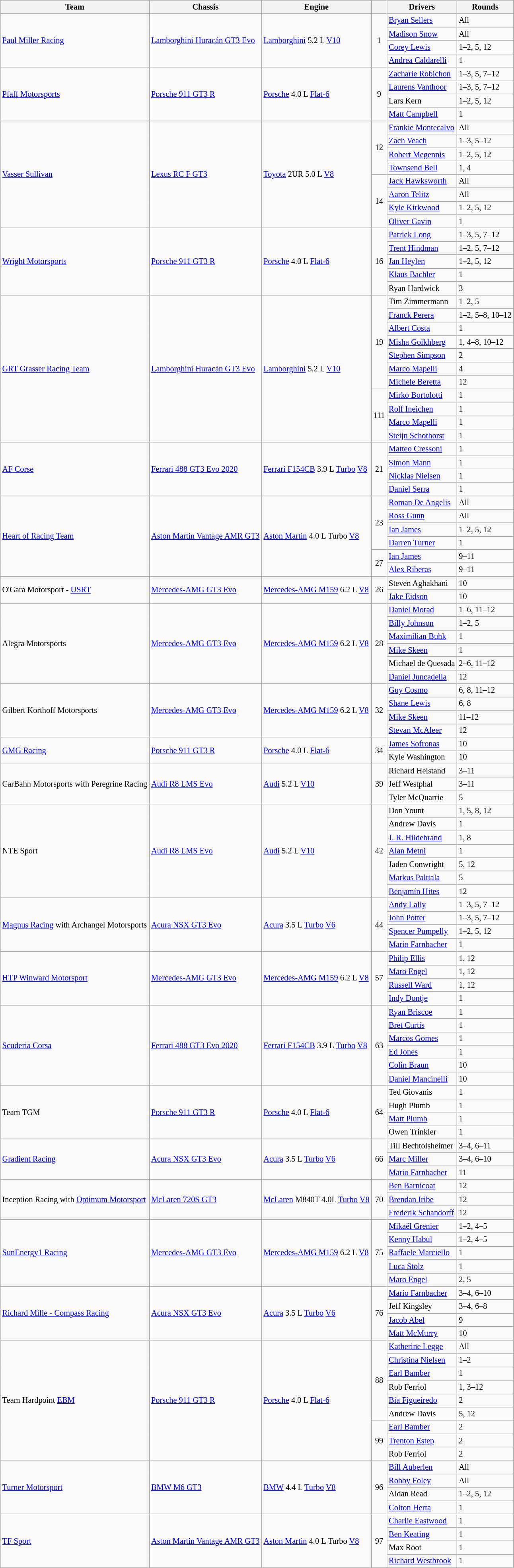<table class="wikitable" style="font-size: 85%">
<tr>
<th>Team</th>
<th>Chassis</th>
<th>Engine</th>
<th></th>
<th>Drivers</th>
<th>Rounds</th>
</tr>
<tr>
<td rowspan="4"> <a href='#'>Paul Miller Racing</a></td>
<td rowspan="4"><a href='#'>Lamborghini Huracán GT3 Evo</a></td>
<td rowspan="4"><a href='#'>Lamborghini</a> 5.2 L <a href='#'>V10</a></td>
<td rowspan=4 align="center">1</td>
<td> <a href='#'>Bryan Sellers</a></td>
<td>All</td>
</tr>
<tr>
<td> <a href='#'>Madison Snow</a></td>
<td>All</td>
</tr>
<tr>
<td> <a href='#'>Corey Lewis</a></td>
<td>1–2, 5, 12</td>
</tr>
<tr>
<td> <a href='#'>Andrea Caldarelli</a></td>
<td>1</td>
</tr>
<tr>
<td rowspan="4"> <a href='#'>Pfaff Motorsports</a></td>
<td rowspan="4"><a href='#'>Porsche 911 GT3 R</a></td>
<td rowspan="4"><a href='#'>Porsche</a> 4.0 L <a href='#'>Flat-6</a></td>
<td rowspan=4 align="center">9</td>
<td> <a href='#'>Zacharie Robichon</a></td>
<td>1–3, 5, 7–12</td>
</tr>
<tr>
<td> <a href='#'>Laurens Vanthoor</a></td>
<td>1–3, 5, 7–12</td>
</tr>
<tr>
<td> Lars Kern</td>
<td>1–2, 5, 12</td>
</tr>
<tr>
<td> <a href='#'>Matt Campbell</a></td>
<td>1</td>
</tr>
<tr>
<td rowspan="8"> <a href='#'>Vasser Sullivan</a></td>
<td rowspan="8"><a href='#'>Lexus RC F GT3</a></td>
<td rowspan="8"><a href='#'>Toyota</a> 2UR 5.0 L <a href='#'>V8</a></td>
<td rowspan=4 align="center">12</td>
<td> <a href='#'>Frankie Montecalvo</a></td>
<td>All</td>
</tr>
<tr>
<td> <a href='#'>Zach Veach</a></td>
<td>1–3, 5–12</td>
</tr>
<tr>
<td> <a href='#'>Robert Megennis</a></td>
<td>1–2, 5, 12</td>
</tr>
<tr>
<td> <a href='#'>Townsend Bell</a></td>
<td>1, 4</td>
</tr>
<tr>
<td rowspan=4 align="center">14</td>
<td> <a href='#'>Jack Hawksworth</a></td>
<td>All</td>
</tr>
<tr>
<td> <a href='#'>Aaron Telitz</a></td>
<td>All</td>
</tr>
<tr>
<td> <a href='#'>Kyle Kirkwood</a></td>
<td>1–2, 5, 12</td>
</tr>
<tr>
<td> <a href='#'>Oliver Gavin</a></td>
<td>1</td>
</tr>
<tr>
<td rowspan="5"> <a href='#'>Wright Motorsports</a></td>
<td rowspan="5"><a href='#'>Porsche 911 GT3 R</a></td>
<td rowspan="5"><a href='#'>Porsche</a> 4.0 L <a href='#'>Flat-6</a></td>
<td rowspan=5 align="center">16</td>
<td> <a href='#'>Patrick Long</a></td>
<td>1–3, 5, 7–12</td>
</tr>
<tr>
<td> <a href='#'>Trent Hindman</a></td>
<td>1–2, 5, 7–12</td>
</tr>
<tr>
<td> <a href='#'>Jan Heylen</a></td>
<td>1–2, 5, 12</td>
</tr>
<tr>
<td> <a href='#'>Klaus Bachler</a></td>
<td>1</td>
</tr>
<tr>
<td> Ryan Hardwick</td>
<td>3</td>
</tr>
<tr>
<td rowspan="11"> <a href='#'>GRT Grasser Racing Team</a></td>
<td rowspan="11"><a href='#'>Lamborghini Huracán GT3 Evo</a></td>
<td rowspan="11"><a href='#'>Lamborghini</a> 5.2 L <a href='#'>V10</a></td>
<td rowspan=7 align="center">19</td>
<td> Tim Zimmermann</td>
<td>1–2, 5</td>
</tr>
<tr>
<td> <a href='#'>Franck Perera</a></td>
<td>1–2, 5–8, 10–12</td>
</tr>
<tr>
<td> <a href='#'>Albert Costa</a></td>
<td>1</td>
</tr>
<tr>
<td> <a href='#'>Misha Goikhberg</a></td>
<td>1, 4–8, 10–12</td>
</tr>
<tr>
<td> <a href='#'>Stephen Simpson</a></td>
<td>2</td>
</tr>
<tr>
<td> <a href='#'>Marco Mapelli</a></td>
<td>4</td>
</tr>
<tr>
<td> <a href='#'>Michele Beretta</a></td>
<td>12</td>
</tr>
<tr>
<td rowspan="4" align="center">111</td>
<td> <a href='#'>Mirko Bortolotti</a></td>
<td>1</td>
</tr>
<tr>
<td> <a href='#'>Rolf Ineichen</a></td>
<td>1</td>
</tr>
<tr>
<td> <a href='#'>Marco Mapelli</a></td>
<td>1</td>
</tr>
<tr>
<td> <a href='#'>Steijn Schothorst</a></td>
<td>1</td>
</tr>
<tr>
<td rowspan="4"> <a href='#'>AF Corse</a></td>
<td rowspan="4"><a href='#'>Ferrari 488 GT3 Evo 2020</a></td>
<td rowspan="4"><a href='#'>Ferrari F154CB</a> 3.9 L <a href='#'>Turbo</a> <a href='#'>V8</a></td>
<td rowspan="4" align="center">21</td>
<td> <a href='#'>Matteo Cressoni</a></td>
<td>1</td>
</tr>
<tr>
<td> <a href='#'>Simon Mann</a></td>
<td>1</td>
</tr>
<tr>
<td> <a href='#'>Nicklas Nielsen</a></td>
<td>1</td>
</tr>
<tr>
<td> <a href='#'>Daniel Serra</a></td>
<td>1</td>
</tr>
<tr>
<td rowspan=6> <a href='#'>Heart of Racing Team</a></td>
<td rowspan=6><a href='#'>Aston Martin Vantage AMR GT3</a></td>
<td rowspan=6><a href='#'>Aston Martin</a> 4.0 L Turbo <a href='#'>V8</a></td>
<td rowspan=4 align="center">23</td>
<td> <a href='#'>Roman De Angelis</a></td>
<td>All</td>
</tr>
<tr>
<td> <a href='#'>Ross Gunn</a></td>
<td>All</td>
</tr>
<tr>
<td> <a href='#'>Ian James</a></td>
<td>1–2, 5, 12</td>
</tr>
<tr>
<td> <a href='#'>Darren Turner</a></td>
<td>1</td>
</tr>
<tr>
<td rowspan=2 align="center">27</td>
<td> <a href='#'>Ian James</a></td>
<td>9–11</td>
</tr>
<tr>
<td> <a href='#'>Alex Riberas</a></td>
<td>9–11</td>
</tr>
<tr>
<td rowspan="2"> O'Gara Motorsport - <a href='#'>USRT</a></td>
<td rowspan="2"><a href='#'>Mercedes-AMG GT3 Evo</a></td>
<td rowspan="2"><a href='#'>Mercedes-AMG M159</a> 6.2 L <a href='#'>V8</a></td>
<td rowspan="2" align="center">26</td>
<td> Steven Aghakhani</td>
<td>10</td>
</tr>
<tr>
<td> <a href='#'>Jake Eidson</a></td>
<td>10</td>
</tr>
<tr>
<td rowspan="6"> Alegra Motorsports</td>
<td rowspan="6"><a href='#'>Mercedes-AMG GT3 Evo</a></td>
<td rowspan="6"><a href='#'>Mercedes-AMG M159</a> 6.2 L <a href='#'>V8</a></td>
<td rowspan=6 align="center">28</td>
<td> <a href='#'>Daniel Morad</a></td>
<td>1–6, 11–12</td>
</tr>
<tr>
<td> <a href='#'>Billy Johnson</a></td>
<td>1–2, 5</td>
</tr>
<tr>
<td> <a href='#'>Maximilian Buhk</a></td>
<td>1</td>
</tr>
<tr>
<td> <a href='#'>Mike Skeen</a></td>
<td>1</td>
</tr>
<tr>
<td> Michael de Quesada</td>
<td>2–6, 11–12</td>
</tr>
<tr>
<td> <a href='#'>Daniel Juncadella</a></td>
<td>12</td>
</tr>
<tr>
<td rowspan="4"> Gilbert Korthoff Motorsports</td>
<td rowspan="4"><a href='#'>Mercedes-AMG GT3 Evo</a></td>
<td rowspan="4"><a href='#'>Mercedes-AMG M159</a> 6.2 L <a href='#'>V8</a></td>
<td rowspan="4" align="center">32</td>
<td> <a href='#'>Guy Cosmo</a></td>
<td>6, 8, 11–12</td>
</tr>
<tr>
<td> <a href='#'>Shane Lewis</a></td>
<td>6, 8</td>
</tr>
<tr>
<td> <a href='#'>Mike Skeen</a></td>
<td>11–12</td>
</tr>
<tr>
<td> <a href='#'>Stevan McAleer</a></td>
<td>12</td>
</tr>
<tr>
<td rowspan="2"> <a href='#'>GMG Racing</a></td>
<td rowspan="2"><a href='#'>Porsche 911 GT3 R</a></td>
<td rowspan="2"><a href='#'>Porsche</a> 4.0 L <a href='#'>Flat-6</a></td>
<td rowspan="2" align="center">34</td>
<td> <a href='#'>James Sofronas</a></td>
<td>10</td>
</tr>
<tr>
<td> Kyle Washington</td>
<td>10</td>
</tr>
<tr>
<td rowspan="3"> CarBahn Motorsports with Peregrine Racing</td>
<td rowspan="3"><a href='#'>Audi R8 LMS Evo</a></td>
<td rowspan="3"><a href='#'>Audi</a> 5.2 L <a href='#'>V10</a></td>
<td rowspan="3" align="center">39</td>
<td> Richard Heistand</td>
<td>3–11</td>
</tr>
<tr>
<td> Jeff Westphal</td>
<td>3–11</td>
</tr>
<tr>
<td> Tyler McQuarrie</td>
<td>5</td>
</tr>
<tr>
<td rowspan="7"> NTE Sport</td>
<td rowspan="7"><a href='#'>Audi R8 LMS Evo</a></td>
<td rowspan="7"><a href='#'>Audi</a> 5.2 L <a href='#'>V10</a></td>
<td rowspan="7" align="center">42</td>
<td> Don Yount</td>
<td>1, 5, 8, 12</td>
</tr>
<tr>
<td> Andrew Davis</td>
<td>1</td>
</tr>
<tr>
<td> <a href='#'>J. R. Hildebrand</a></td>
<td>1, 8</td>
</tr>
<tr>
<td> <a href='#'>Alan Metni</a></td>
<td>1</td>
</tr>
<tr>
<td> Jaden Conwright</td>
<td>5, 12</td>
</tr>
<tr>
<td> <a href='#'>Markus Palttala</a></td>
<td>5</td>
</tr>
<tr>
<td> <a href='#'>Benjamín Hites</a></td>
<td>12</td>
</tr>
<tr>
<td rowspan="4"> <a href='#'>Magnus Racing</a> with Archangel Motorsports</td>
<td rowspan="4"><a href='#'>Acura NSX GT3 Evo</a></td>
<td rowspan="4"><a href='#'>Acura</a> 3.5 L <a href='#'>Turbo</a> <a href='#'>V6</a></td>
<td rowspan=4 align="center">44</td>
<td> <a href='#'>Andy Lally</a></td>
<td>1–3, 5, 7–12</td>
</tr>
<tr>
<td> <a href='#'>John Potter</a></td>
<td>1–3, 5, 7–12</td>
</tr>
<tr>
<td> <a href='#'>Spencer Pumpelly</a></td>
<td>1–2, 5, 12</td>
</tr>
<tr>
<td> <a href='#'>Mario Farnbacher</a></td>
<td>1</td>
</tr>
<tr>
<td rowspan="4"> <a href='#'>HTP Winward Motorsport</a></td>
<td rowspan="4"><a href='#'>Mercedes-AMG GT3 Evo</a></td>
<td rowspan="4"><a href='#'>Mercedes-AMG M159</a> 6.2 L <a href='#'>V8</a></td>
<td rowspan="4" align="center">57</td>
<td> <a href='#'>Philip Ellis</a></td>
<td>1, 12</td>
</tr>
<tr>
<td> <a href='#'>Maro Engel</a></td>
<td>1, 12</td>
</tr>
<tr>
<td> <a href='#'>Russell Ward</a></td>
<td>1, 12</td>
</tr>
<tr>
<td> <a href='#'>Indy Dontje</a></td>
<td>1</td>
</tr>
<tr>
<td rowspan=6> <a href='#'>Scuderia Corsa</a></td>
<td rowspan=6><a href='#'>Ferrari 488 GT3 Evo 2020</a></td>
<td rowspan=6><a href='#'>Ferrari F154CB</a> 3.9 L <a href='#'>Turbo</a> <a href='#'>V8</a></td>
<td rowspan=6 align="center">63</td>
<td> <a href='#'>Ryan Briscoe</a></td>
<td>1</td>
</tr>
<tr>
<td> <a href='#'>Bret Curtis</a></td>
<td>1</td>
</tr>
<tr>
<td> <a href='#'>Marcos Gomes</a></td>
<td>1</td>
</tr>
<tr>
<td> <a href='#'>Ed Jones</a></td>
<td>1</td>
</tr>
<tr>
<td> <a href='#'>Colin Braun</a></td>
<td>10</td>
</tr>
<tr>
<td> <a href='#'>Daniel Mancinelli</a></td>
<td>10</td>
</tr>
<tr>
<td rowspan=4> Team TGM</td>
<td rowspan=4><a href='#'>Porsche 911 GT3 R</a></td>
<td rowspan=4><a href='#'>Porsche</a> 4.0 L <a href='#'>Flat-6</a></td>
<td rowspan=4 align="center">64</td>
<td> Ted Giovanis</td>
<td>1</td>
</tr>
<tr>
<td> Hugh Plumb</td>
<td>1</td>
</tr>
<tr>
<td> <a href='#'>Matt Plumb</a></td>
<td>1</td>
</tr>
<tr>
<td> Owen Trinkler</td>
<td>1</td>
</tr>
<tr>
<td rowspan="3"> <a href='#'>Gradient Racing</a></td>
<td rowspan="3"><a href='#'>Acura NSX GT3 Evo</a></td>
<td rowspan="3"><a href='#'>Acura</a> 3.5 L <a href='#'>Turbo</a> <a href='#'>V6</a></td>
<td rowspan="3" align="center">66</td>
<td> Till Bechtolsheimer</td>
<td>3–4, 6–11</td>
</tr>
<tr>
<td> <a href='#'>Marc Miller</a></td>
<td>3–4, 6–10</td>
</tr>
<tr>
<td> <a href='#'>Mario Farnbacher</a></td>
<td>11</td>
</tr>
<tr>
<td rowspan="3"> Inception Racing with <a href='#'>Optimum Motorsport</a></td>
<td rowspan="3"><a href='#'>McLaren 720S GT3</a></td>
<td rowspan="3"><a href='#'>McLaren</a> M840T 4.0L <a href='#'>Turbo</a> <a href='#'>V8</a></td>
<td rowspan="3" align="center">70</td>
<td> <a href='#'>Ben Barnicoat</a></td>
<td>12</td>
</tr>
<tr>
<td> <a href='#'>Brendan Iribe</a></td>
<td>12</td>
</tr>
<tr>
<td> <a href='#'>Frederik Schandorff</a></td>
<td>12</td>
</tr>
<tr>
<td rowspan="5"> <a href='#'>SunEnergy1 Racing</a></td>
<td rowspan="5"><a href='#'>Mercedes-AMG GT3 Evo</a></td>
<td rowspan="5"><a href='#'>Mercedes-AMG M159</a> 6.2 L <a href='#'>V8</a></td>
<td rowspan="5" align="center">75</td>
<td> <a href='#'>Mikaël Grenier</a></td>
<td>1–2, 4–5</td>
</tr>
<tr>
<td> <a href='#'>Kenny Habul</a></td>
<td>1–2, 4–5</td>
</tr>
<tr>
<td> <a href='#'>Raffaele Marciello</a></td>
<td>1</td>
</tr>
<tr>
<td> <a href='#'>Luca Stolz</a></td>
<td>1</td>
</tr>
<tr>
<td> <a href='#'>Maro Engel</a></td>
<td>2, 5</td>
</tr>
<tr>
<td rowspan="4"> <a href='#'>Richard Mille - Compass Racing</a></td>
<td rowspan="4"><a href='#'>Acura NSX GT3 Evo</a></td>
<td rowspan="4"><a href='#'>Acura</a> 3.5 L <a href='#'>Turbo</a> <a href='#'>V6</a></td>
<td rowspan="4" align="center">76</td>
<td> <a href='#'>Mario Farnbacher</a></td>
<td>3–4, 6–10</td>
</tr>
<tr>
<td> Jeff Kingsley</td>
<td>3–4, 6–8</td>
</tr>
<tr>
<td> <a href='#'>Jacob Abel</a></td>
<td>9</td>
</tr>
<tr>
<td> <a href='#'>Matt McMurry</a></td>
<td>10</td>
</tr>
<tr>
<td rowspan="9"> Team Hardpoint <a href='#'>EBM</a></td>
<td rowspan="9"><a href='#'>Porsche 911 GT3 R</a></td>
<td rowspan="9"><a href='#'>Porsche</a> 4.0 L <a href='#'>Flat-6</a></td>
<td rowspan="6" align="center">88</td>
<td> <a href='#'>Katherine Legge</a></td>
<td>All</td>
</tr>
<tr>
<td> <a href='#'>Christina Nielsen</a></td>
<td>1–2</td>
</tr>
<tr>
<td> <a href='#'>Earl Bamber</a></td>
<td>1</td>
</tr>
<tr>
<td> Rob Ferriol</td>
<td>1, 3–12</td>
</tr>
<tr>
<td> <a href='#'>Bia Figueiredo</a></td>
<td>2</td>
</tr>
<tr>
<td> Andrew Davis</td>
<td>5, 12</td>
</tr>
<tr>
<td rowspan="3" align="center">99</td>
<td> <a href='#'>Earl Bamber</a></td>
<td>2</td>
</tr>
<tr>
<td> <a href='#'>Trenton Estep</a></td>
<td>2</td>
</tr>
<tr>
<td> Rob Ferriol</td>
<td>2</td>
</tr>
<tr>
<td rowspan="4"> <a href='#'>Turner Motorsport</a></td>
<td rowspan="4"><a href='#'>BMW M6 GT3</a></td>
<td rowspan="4"><a href='#'>BMW</a> 4.4 L <a href='#'>Turbo</a> <a href='#'>V8</a></td>
<td rowspan="4" align="center">96</td>
<td> <a href='#'>Bill Auberlen</a></td>
<td>All</td>
</tr>
<tr>
<td> <a href='#'>Robby Foley</a></td>
<td>All</td>
</tr>
<tr>
<td> Aidan Read</td>
<td>1–2, 5, 12</td>
</tr>
<tr>
<td> <a href='#'>Colton Herta</a></td>
<td>1</td>
</tr>
<tr>
<td rowspan=4> <a href='#'>TF Sport</a></td>
<td rowspan=4><a href='#'>Aston Martin Vantage AMR GT3</a></td>
<td rowspan=4><a href='#'>Aston Martin</a> 4.0 L Turbo <a href='#'>V8</a></td>
<td rowspan=4 align="center">97</td>
<td> <a href='#'>Charlie Eastwood</a></td>
<td>1</td>
</tr>
<tr>
<td> <a href='#'>Ben Keating</a></td>
<td>1</td>
</tr>
<tr>
<td> Max Root</td>
<td>1</td>
</tr>
<tr>
<td> <a href='#'>Richard Westbrook</a></td>
<td>1</td>
</tr>
</table>
